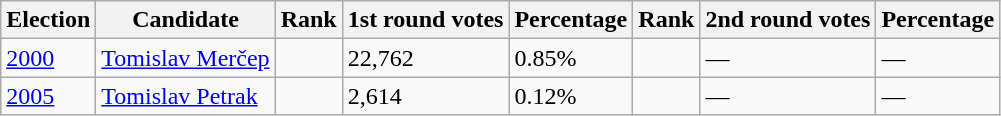<table class="wikitable">
<tr>
<th>Election</th>
<th>Candidate</th>
<th>Rank</th>
<th>1st round votes</th>
<th>Percentage</th>
<th>Rank</th>
<th>2nd round votes</th>
<th>Percentage</th>
</tr>
<tr>
<td><a href='#'>2000</a></td>
<td><a href='#'>Tomislav Merčep</a></td>
<td></td>
<td>22,762</td>
<td>0.85%</td>
<td></td>
<td>—</td>
<td>—</td>
</tr>
<tr>
<td><a href='#'>2005</a></td>
<td><a href='#'>Tomislav Petrak</a></td>
<td></td>
<td>2,614</td>
<td>0.12%</td>
<td></td>
<td>—</td>
<td>—</td>
</tr>
</table>
